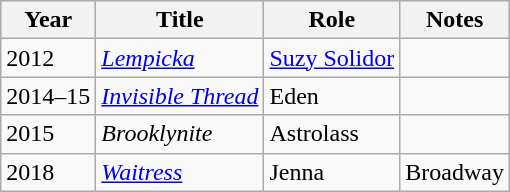<table class="wikitable sortable">
<tr>
<th>Year</th>
<th>Title</th>
<th>Role</th>
<th class="unsortable">Notes</th>
</tr>
<tr>
<td>2012</td>
<td><em><a href='#'>Lempicka</a></em></td>
<td><a href='#'>Suzy Solidor</a></td>
<td></td>
</tr>
<tr>
<td>2014–15</td>
<td><em><a href='#'>Invisible Thread</a></em></td>
<td>Eden</td>
<td></td>
</tr>
<tr>
<td>2015</td>
<td><em>Brooklynite</em></td>
<td>Astrolass</td>
<td></td>
</tr>
<tr>
<td>2018</td>
<td><em><a href='#'>Waitress</a></em></td>
<td>Jenna</td>
<td>Broadway</td>
</tr>
</table>
